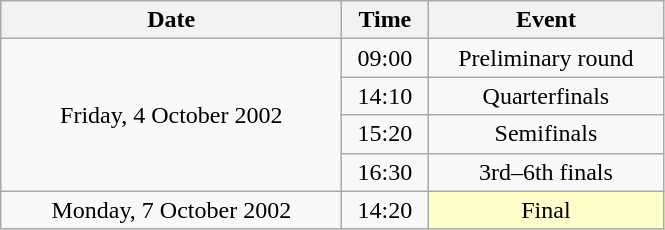<table class = "wikitable" style="text-align:center;">
<tr>
<th width=220>Date</th>
<th width=50>Time</th>
<th width=150>Event</th>
</tr>
<tr>
<td rowspan=4>Friday, 4 October 2002</td>
<td>09:00</td>
<td>Preliminary round</td>
</tr>
<tr>
<td>14:10</td>
<td>Quarterfinals</td>
</tr>
<tr>
<td>15:20</td>
<td>Semifinals</td>
</tr>
<tr>
<td>16:30</td>
<td>3rd–6th finals</td>
</tr>
<tr>
<td>Monday, 7 October 2002</td>
<td>14:20</td>
<td bgcolor=ffffcc>Final</td>
</tr>
</table>
